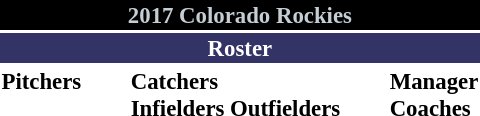<table class="toccolours" style="font-size: 95%;">
<tr>
<th colspan="10" style="background-color: #000000; color: #C4CED4; text-align: center;">2017 Colorado Rockies</th>
</tr>
<tr>
<td colspan="10" style="background-color: #333366; color: #FFFFFF; text-align: center;"><strong>Roster</strong></td>
</tr>
<tr>
<td valign="top"><strong>Pitchers</strong><br>



















</td>
<td width="25px"></td>
<td valign="top"><strong>Catchers</strong><br>




<strong>Infielders</strong>









<strong>Outfielders</strong>





</td>
<td width="25px"></td>
<td valign="top"><strong>Manager</strong><br>
<strong>Coaches</strong>
 
 
 
 
 
 
 
 
 </td>
</tr>
<tr>
</tr>
</table>
